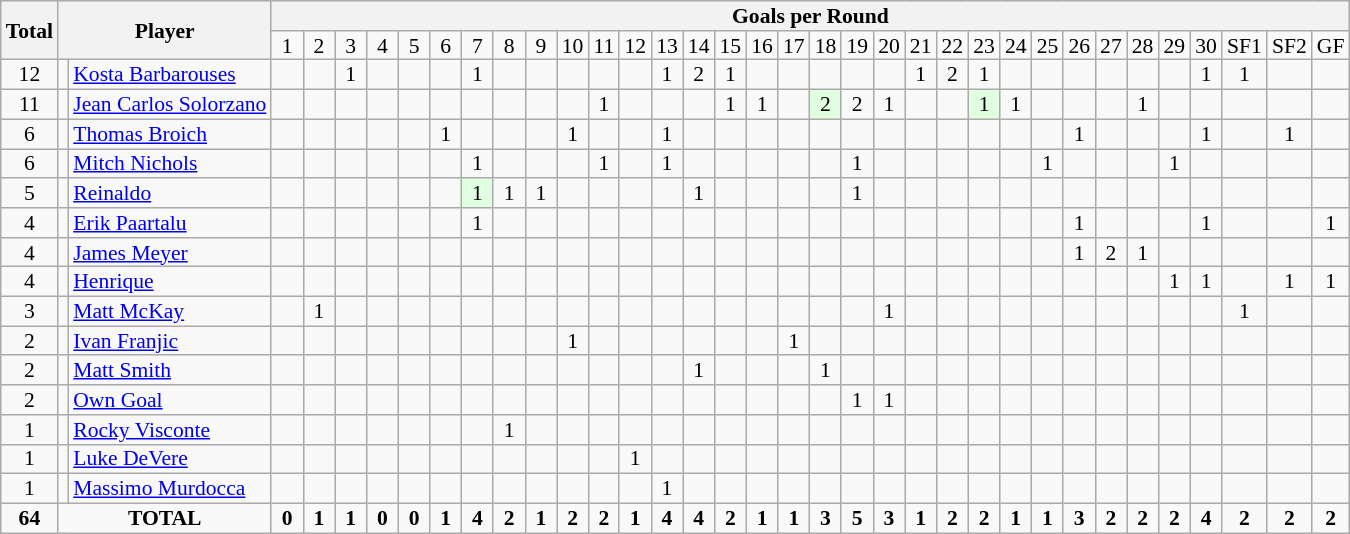<table class="wikitable" style="text-align:center; line-height: 90%; font-size:90%;">
<tr>
<th rowspan="2">Total</th>
<th rowspan="2" colspan="2">Player</th>
<th colspan="33">Goals per Round</th>
</tr>
<tr>
<td> 1 </td>
<td> 2 </td>
<td> 3 </td>
<td> 4 </td>
<td> 5 </td>
<td> 6 </td>
<td> 7 </td>
<td> 8 </td>
<td> 9 </td>
<td>10</td>
<td>11</td>
<td>12</td>
<td>13</td>
<td>14</td>
<td>15</td>
<td>16</td>
<td>17</td>
<td>18</td>
<td>19</td>
<td>20</td>
<td>21</td>
<td>22</td>
<td>23</td>
<td>24</td>
<td>25</td>
<td>26</td>
<td>27</td>
<td>28</td>
<td>29</td>
<td>30</td>
<td>SF1</td>
<td>SF2</td>
<td>GF</td>
</tr>
<tr>
<td>12</td>
<td></td>
<td style="text-align:left;"><a href='#'>Kosta Barbarouses</a></td>
<td></td>
<td></td>
<td>1</td>
<td></td>
<td></td>
<td></td>
<td>1</td>
<td></td>
<td></td>
<td></td>
<td></td>
<td></td>
<td>1</td>
<td>2</td>
<td>1</td>
<td></td>
<td></td>
<td></td>
<td></td>
<td></td>
<td>1</td>
<td>2</td>
<td>1</td>
<td></td>
<td></td>
<td></td>
<td></td>
<td></td>
<td></td>
<td>1</td>
<td>1</td>
<td></td>
<td></td>
</tr>
<tr>
<td>11</td>
<td></td>
<td style="text-align:left;"><a href='#'>Jean Carlos Solorzano</a></td>
<td></td>
<td></td>
<td></td>
<td></td>
<td></td>
<td></td>
<td></td>
<td></td>
<td></td>
<td></td>
<td>1</td>
<td></td>
<td></td>
<td></td>
<td>1</td>
<td>1</td>
<td></td>
<td style="background:#e0ffe0;">2</td>
<td>2</td>
<td>1</td>
<td></td>
<td></td>
<td style="background:#e0ffe0;">1</td>
<td>1</td>
<td></td>
<td></td>
<td></td>
<td>1</td>
<td></td>
<td></td>
<td></td>
<td></td>
<td></td>
</tr>
<tr>
<td>6</td>
<td></td>
<td style="text-align:left;"><a href='#'>Thomas Broich</a></td>
<td></td>
<td></td>
<td></td>
<td></td>
<td></td>
<td>1</td>
<td></td>
<td></td>
<td></td>
<td>1</td>
<td></td>
<td></td>
<td>1</td>
<td></td>
<td></td>
<td></td>
<td></td>
<td></td>
<td></td>
<td></td>
<td></td>
<td></td>
<td></td>
<td></td>
<td></td>
<td>1</td>
<td></td>
<td></td>
<td></td>
<td>1</td>
<td></td>
<td>1</td>
<td></td>
</tr>
<tr>
<td>6</td>
<td></td>
<td style="text-align:left;"><a href='#'>Mitch Nichols</a></td>
<td></td>
<td></td>
<td></td>
<td></td>
<td></td>
<td></td>
<td>1</td>
<td></td>
<td></td>
<td></td>
<td>1</td>
<td></td>
<td>1</td>
<td></td>
<td></td>
<td></td>
<td></td>
<td></td>
<td>1</td>
<td></td>
<td></td>
<td></td>
<td></td>
<td></td>
<td>1</td>
<td></td>
<td></td>
<td></td>
<td>1</td>
<td></td>
<td></td>
<td></td>
<td></td>
</tr>
<tr>
<td>5</td>
<td></td>
<td style="text-align:left;"><a href='#'>Reinaldo</a></td>
<td></td>
<td></td>
<td></td>
<td></td>
<td></td>
<td></td>
<td style="background:#e0ffe0;">1</td>
<td>1</td>
<td>1</td>
<td></td>
<td></td>
<td></td>
<td></td>
<td>1</td>
<td></td>
<td></td>
<td></td>
<td></td>
<td>1</td>
<td></td>
<td></td>
<td></td>
<td></td>
<td></td>
<td></td>
<td></td>
<td></td>
<td></td>
<td></td>
<td></td>
<td></td>
<td></td>
<td></td>
</tr>
<tr>
<td>4</td>
<td></td>
<td style="text-align:left;"><a href='#'>Erik Paartalu</a></td>
<td></td>
<td></td>
<td></td>
<td></td>
<td></td>
<td></td>
<td>1</td>
<td></td>
<td></td>
<td></td>
<td></td>
<td></td>
<td></td>
<td></td>
<td></td>
<td></td>
<td></td>
<td></td>
<td></td>
<td></td>
<td></td>
<td></td>
<td></td>
<td></td>
<td></td>
<td>1</td>
<td></td>
<td></td>
<td></td>
<td>1</td>
<td></td>
<td></td>
<td>1</td>
</tr>
<tr>
<td>4</td>
<td></td>
<td style="text-align:left;"><a href='#'>James Meyer</a></td>
<td></td>
<td></td>
<td></td>
<td></td>
<td></td>
<td></td>
<td></td>
<td></td>
<td></td>
<td></td>
<td></td>
<td></td>
<td></td>
<td></td>
<td></td>
<td></td>
<td></td>
<td></td>
<td></td>
<td></td>
<td></td>
<td></td>
<td></td>
<td></td>
<td></td>
<td>1</td>
<td>2</td>
<td>1</td>
<td></td>
<td></td>
<td></td>
<td></td>
<td></td>
</tr>
<tr>
<td>4</td>
<td></td>
<td style="text-align:left;"><a href='#'>Henrique</a></td>
<td></td>
<td></td>
<td></td>
<td></td>
<td></td>
<td></td>
<td></td>
<td></td>
<td></td>
<td></td>
<td></td>
<td></td>
<td></td>
<td></td>
<td></td>
<td></td>
<td></td>
<td></td>
<td></td>
<td></td>
<td></td>
<td></td>
<td></td>
<td></td>
<td></td>
<td></td>
<td></td>
<td></td>
<td>1</td>
<td>1</td>
<td></td>
<td>1</td>
<td>1</td>
</tr>
<tr>
<td>3</td>
<td></td>
<td style="text-align:left;"><a href='#'>Matt McKay</a></td>
<td></td>
<td>1</td>
<td></td>
<td></td>
<td></td>
<td></td>
<td></td>
<td></td>
<td></td>
<td></td>
<td></td>
<td></td>
<td></td>
<td></td>
<td></td>
<td></td>
<td></td>
<td></td>
<td></td>
<td>1</td>
<td></td>
<td></td>
<td></td>
<td></td>
<td></td>
<td></td>
<td></td>
<td></td>
<td></td>
<td></td>
<td>1</td>
<td></td>
<td></td>
</tr>
<tr>
<td>2</td>
<td></td>
<td style="text-align:left;"><a href='#'>Ivan Franjic</a></td>
<td></td>
<td></td>
<td></td>
<td></td>
<td></td>
<td></td>
<td></td>
<td></td>
<td></td>
<td>1</td>
<td></td>
<td></td>
<td></td>
<td></td>
<td></td>
<td></td>
<td>1</td>
<td></td>
<td></td>
<td></td>
<td></td>
<td></td>
<td></td>
<td></td>
<td></td>
<td></td>
<td></td>
<td></td>
<td></td>
<td></td>
<td></td>
<td></td>
<td></td>
</tr>
<tr>
<td>2</td>
<td></td>
<td style="text-align:left;"><a href='#'>Matt Smith</a></td>
<td></td>
<td></td>
<td></td>
<td></td>
<td></td>
<td></td>
<td></td>
<td></td>
<td></td>
<td></td>
<td></td>
<td></td>
<td></td>
<td>1</td>
<td></td>
<td></td>
<td></td>
<td>1</td>
<td></td>
<td></td>
<td></td>
<td></td>
<td></td>
<td></td>
<td></td>
<td></td>
<td></td>
<td></td>
<td></td>
<td></td>
<td></td>
<td></td>
<td></td>
</tr>
<tr>
<td>2</td>
<td></td>
<td style="text-align:left;"><a href='#'>Own Goal</a></td>
<td></td>
<td></td>
<td></td>
<td></td>
<td></td>
<td></td>
<td></td>
<td></td>
<td></td>
<td></td>
<td></td>
<td></td>
<td></td>
<td></td>
<td></td>
<td></td>
<td></td>
<td></td>
<td>1</td>
<td>1</td>
<td></td>
<td></td>
<td></td>
<td></td>
<td></td>
<td></td>
<td></td>
<td></td>
<td></td>
<td></td>
<td></td>
<td></td>
<td></td>
</tr>
<tr>
<td>1</td>
<td></td>
<td style="text-align:left;"><a href='#'>Rocky Visconte</a></td>
<td></td>
<td></td>
<td></td>
<td></td>
<td></td>
<td></td>
<td></td>
<td>1</td>
<td></td>
<td></td>
<td></td>
<td></td>
<td></td>
<td></td>
<td></td>
<td></td>
<td></td>
<td></td>
<td></td>
<td></td>
<td></td>
<td></td>
<td></td>
<td></td>
<td></td>
<td></td>
<td></td>
<td></td>
<td></td>
<td></td>
<td></td>
<td></td>
<td></td>
</tr>
<tr>
<td>1</td>
<td></td>
<td style="text-align:left;"><a href='#'>Luke DeVere</a></td>
<td></td>
<td></td>
<td></td>
<td></td>
<td></td>
<td></td>
<td></td>
<td></td>
<td></td>
<td></td>
<td></td>
<td>1</td>
<td></td>
<td></td>
<td></td>
<td></td>
<td></td>
<td></td>
<td></td>
<td></td>
<td></td>
<td></td>
<td></td>
<td></td>
<td></td>
<td></td>
<td></td>
<td></td>
<td></td>
<td></td>
<td></td>
<td></td>
<td></td>
</tr>
<tr>
<td>1</td>
<td></td>
<td style="text-align:left;"><a href='#'>Massimo Murdocca</a></td>
<td></td>
<td></td>
<td></td>
<td></td>
<td></td>
<td></td>
<td></td>
<td></td>
<td></td>
<td></td>
<td></td>
<td></td>
<td>1</td>
<td></td>
<td></td>
<td></td>
<td></td>
<td></td>
<td></td>
<td></td>
<td></td>
<td></td>
<td></td>
<td></td>
<td></td>
<td></td>
<td></td>
<td></td>
<td></td>
<td></td>
<td></td>
<td></td>
<td></td>
</tr>
<tr>
<td><strong>64</strong></td>
<td style="text-align:center;" colspan="2"><strong>TOTAL</strong></td>
<td><strong>0</strong></td>
<td><strong>1</strong></td>
<td><strong>1</strong></td>
<td><strong>0</strong></td>
<td><strong>0</strong></td>
<td><strong>1</strong></td>
<td><strong>4</strong></td>
<td><strong>2</strong></td>
<td><strong>1</strong></td>
<td><strong>2</strong></td>
<td><strong>2</strong></td>
<td><strong>1</strong></td>
<td><strong>4</strong></td>
<td><strong>4</strong></td>
<td><strong>2</strong></td>
<td><strong>1</strong></td>
<td><strong>1</strong></td>
<td><strong> 3</strong></td>
<td><strong>5</strong></td>
<td><strong>3</strong></td>
<td><strong>1</strong></td>
<td><strong>2</strong></td>
<td><strong>2</strong></td>
<td><strong>1</strong></td>
<td><strong>1</strong></td>
<td><strong>3</strong></td>
<td><strong>2</strong></td>
<td><strong>2</strong></td>
<td><strong>2</strong></td>
<td><strong>4</strong></td>
<td><strong>2</strong></td>
<td><strong>2</strong></td>
<td><strong>2</strong></td>
</tr>
</table>
